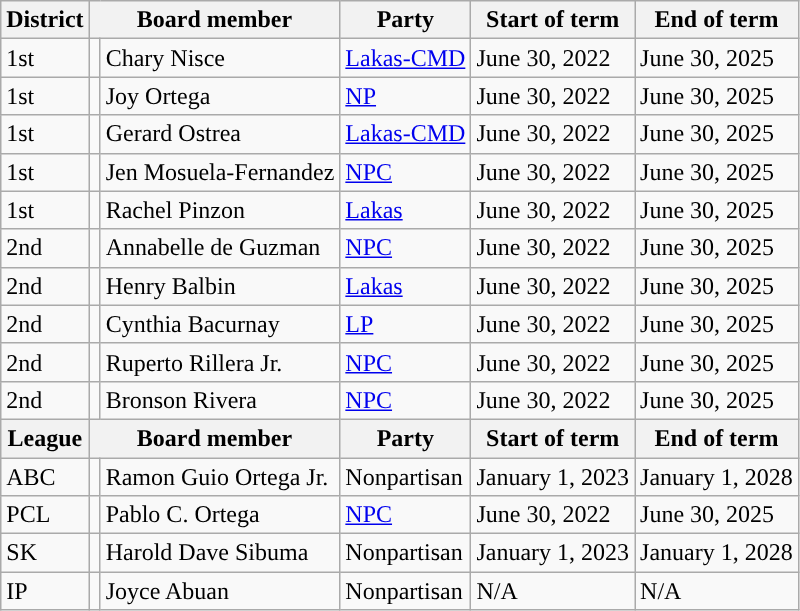<table class="wikitable">
<tr>
<th>District</th>
<th colspan="2">Board member</th>
<th>Party</th>
<th>Start of term</th>
<th>End of term</th>
</tr>
<tr>
<td>1st</td>
<td></td>
<td>Chary Nisce</td>
<td><a href='#'>Lakas-CMD</a></td>
<td>June 30, 2022</td>
<td>June 30, 2025</td>
</tr>
<tr>
<td>1st</td>
<td></td>
<td>Joy Ortega</td>
<td><a href='#'>NP</a></td>
<td>June 30, 2022</td>
<td>June 30, 2025</td>
</tr>
<tr>
<td>1st</td>
<td></td>
<td>Gerard Ostrea</td>
<td><a href='#'>Lakas-CMD</a></td>
<td>June 30, 2022</td>
<td>June 30, 2025</td>
</tr>
<tr>
<td>1st</td>
<td></td>
<td>Jen Mosuela-Fernandez</td>
<td><a href='#'>NPC</a></td>
<td>June 30, 2022</td>
<td>June 30, 2025</td>
</tr>
<tr>
<td>1st</td>
<td></td>
<td>Rachel Pinzon</td>
<td><a href='#'>Lakas</a></td>
<td>June 30, 2022</td>
<td>June 30, 2025</td>
</tr>
<tr>
<td>2nd</td>
<td></td>
<td>Annabelle de Guzman</td>
<td><a href='#'>NPC</a></td>
<td>June 30, 2022</td>
<td>June 30, 2025</td>
</tr>
<tr>
<td>2nd</td>
<td></td>
<td>Henry Balbin</td>
<td><a href='#'>Lakas</a></td>
<td>June 30, 2022</td>
<td>June 30, 2025</td>
</tr>
<tr>
<td>2nd</td>
<td></td>
<td>Cynthia Bacurnay</td>
<td><a href='#'>LP</a></td>
<td>June 30, 2022</td>
<td>June 30, 2025</td>
</tr>
<tr>
<td>2nd</td>
<td></td>
<td>Ruperto Rillera Jr.</td>
<td><a href='#'>NPC</a></td>
<td>June 30, 2022</td>
<td>June 30, 2025</td>
</tr>
<tr>
<td>2nd</td>
<td></td>
<td>Bronson Rivera</td>
<td><a href='#'>NPC</a></td>
<td>June 30, 2022</td>
<td>June 30, 2025</td>
</tr>
<tr>
<th>League</th>
<th colspan="2">Board member</th>
<th>Party</th>
<th>Start of term</th>
<th>End of term</th>
</tr>
<tr>
<td>ABC</td>
<td></td>
<td>Ramon Guio Ortega Jr.</td>
<td>Nonpartisan</td>
<td>January 1, 2023</td>
<td>January 1, 2028</td>
</tr>
<tr>
<td>PCL</td>
<td></td>
<td>Pablo C. Ortega</td>
<td><a href='#'>NPC</a></td>
<td>June 30, 2022</td>
<td>June 30, 2025</td>
</tr>
<tr>
<td>SK</td>
<td></td>
<td>Harold Dave Sibuma</td>
<td>Nonpartisan</td>
<td>January 1, 2023</td>
<td>January 1, 2028</td>
</tr>
<tr>
<td>IP</td>
<td></td>
<td>Joyce Abuan</td>
<td>Nonpartisan</td>
<td>N/A</td>
<td>N/A</td>
</tr>
</table>
